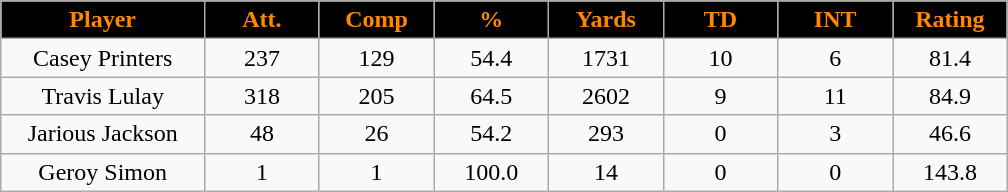<table class="wikitable sortable">
<tr>
<th style="background:black; color:#ff8800; width:16%;">Player</th>
<th style="background:black; color:#ff8800; width:9%;">Att.</th>
<th style="background:black; color:#ff8800; width:9%;">Comp</th>
<th style="background:black; color:#ff8800; width:9%;">%</th>
<th style="background:black; color:#ff8800; width:9%;">Yards</th>
<th style="background:black; color:#ff8800; width:9%;">TD</th>
<th style="background:black; color:#ff8800; width:9%;">INT</th>
<th style="background:black; color:#ff8800; width:9%;">Rating</th>
</tr>
<tr style="text-align:center;">
<td>Casey Printers</td>
<td>237</td>
<td>129</td>
<td>54.4</td>
<td>1731</td>
<td>10</td>
<td>6</td>
<td>81.4</td>
</tr>
<tr style="text-align:center;">
<td>Travis Lulay</td>
<td>318</td>
<td>205</td>
<td>64.5</td>
<td>2602</td>
<td>9</td>
<td>11</td>
<td>84.9</td>
</tr>
<tr style="text-align:center;">
<td>Jarious Jackson</td>
<td>48</td>
<td>26</td>
<td>54.2</td>
<td>293</td>
<td>0</td>
<td>3</td>
<td>46.6</td>
</tr>
<tr style="text-align:center;">
<td>Geroy Simon</td>
<td>1</td>
<td>1</td>
<td>100.0</td>
<td>14</td>
<td>0</td>
<td>0</td>
<td>143.8</td>
</tr>
</table>
